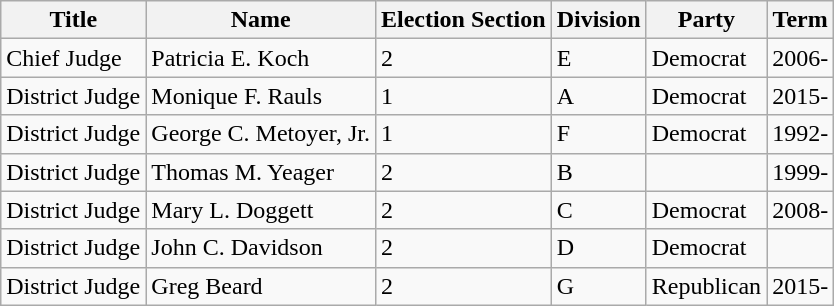<table class= "wikitable">
<tr>
<th>Title</th>
<th>Name</th>
<th>Election Section</th>
<th>Division</th>
<th>Party</th>
<th>Term</th>
</tr>
<tr>
<td>Chief Judge</td>
<td>Patricia E. Koch</td>
<td>2</td>
<td>E</td>
<td>Democrat</td>
<td>2006-</td>
</tr>
<tr>
<td>District Judge</td>
<td>Monique F. Rauls</td>
<td>1</td>
<td>A</td>
<td>Democrat</td>
<td>2015-</td>
</tr>
<tr>
<td>District Judge</td>
<td>George C. Metoyer, Jr.</td>
<td>1</td>
<td>F</td>
<td>Democrat</td>
<td>1992-</td>
</tr>
<tr>
<td>District Judge</td>
<td>Thomas M. Yeager</td>
<td>2</td>
<td>B</td>
<td></td>
<td>1999-</td>
</tr>
<tr>
<td>District Judge</td>
<td>Mary L. Doggett</td>
<td>2</td>
<td>C</td>
<td>Democrat</td>
<td>2008-</td>
</tr>
<tr>
<td>District Judge</td>
<td>John C. Davidson</td>
<td>2</td>
<td>D</td>
<td>Democrat</td>
<td></td>
</tr>
<tr>
<td>District Judge</td>
<td>Greg Beard</td>
<td>2</td>
<td>G</td>
<td>Republican</td>
<td>2015-</td>
</tr>
</table>
